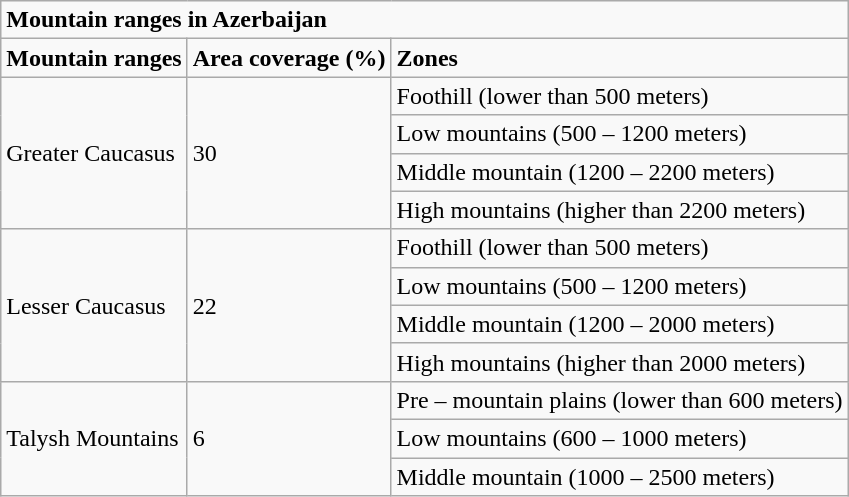<table class="wikitable">
<tr>
<td colspan="3"><strong>Mountain ranges in Azerbaijan</strong></td>
</tr>
<tr>
<td><strong>Mountain ranges</strong></td>
<td><strong>Area coverage (%)</strong></td>
<td><strong>Zones</strong></td>
</tr>
<tr>
<td rowspan="4">Greater Caucasus</td>
<td rowspan="4">30</td>
<td>Foothill (lower than 500 meters)</td>
</tr>
<tr>
<td>Low mountains (500 – 1200 meters)</td>
</tr>
<tr>
<td>Middle mountain (1200 – 2200 meters)</td>
</tr>
<tr>
<td>High mountains (higher than 2200 meters)</td>
</tr>
<tr>
<td rowspan="4">Lesser Caucasus</td>
<td rowspan="4">22</td>
<td>Foothill (lower than 500 meters)</td>
</tr>
<tr>
<td>Low mountains (500 – 1200 meters)</td>
</tr>
<tr>
<td>Middle mountain (1200 – 2000 meters)</td>
</tr>
<tr>
<td>High mountains (higher than 2000 meters)</td>
</tr>
<tr>
<td rowspan="3">Talysh Mountains</td>
<td rowspan="3">6</td>
<td>Pre – mountain plains (lower than 600 meters)</td>
</tr>
<tr>
<td>Low mountains (600 – 1000 meters)</td>
</tr>
<tr>
<td>Middle mountain (1000 – 2500 meters)</td>
</tr>
</table>
